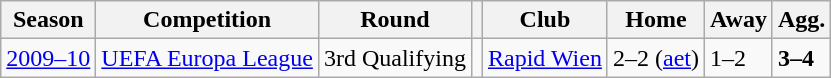<table class="wikitable">
<tr>
<th>Season</th>
<th>Competition</th>
<th>Round</th>
<th></th>
<th>Club</th>
<th>Home</th>
<th>Away</th>
<th>Agg.</th>
</tr>
<tr>
<td rowspan=2><a href='#'>2009–10</a></td>
<td rowspan=2><a href='#'>UEFA Europa League</a></td>
<td>3rd Qualifying</td>
<td></td>
<td><a href='#'>Rapid Wien</a></td>
<td>2–2 (<a href='#'>aet</a>)</td>
<td>1–2</td>
<td><strong>3–4</strong></td>
</tr>
</table>
